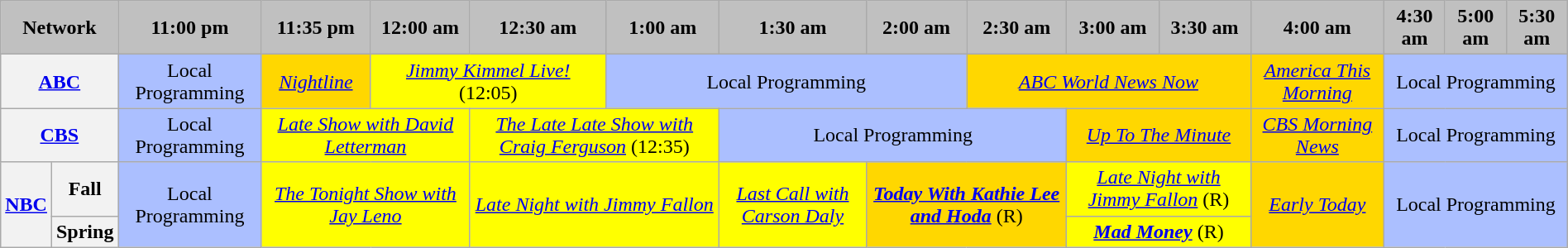<table class="wikitable" style="width:100%;margin-right:0;text-align:center">
<tr>
<th colspan="2" style="background-color:#C0C0C0;text-align:center">Network</th>
<th style="background-color:#C0C0C0;text-align:center">11:00 pm</th>
<th style="background-color:#C0C0C0;text-align:center">11:35 pm</th>
<th style="background-color:#C0C0C0;text-align:center">12:00 am</th>
<th style="background-color:#C0C0C0;text-align:center">12:30 am</th>
<th style="background-color:#C0C0C0;text-align:center">1:00 am</th>
<th style="background-color:#C0C0C0;text-align:center">1:30 am</th>
<th style="background-color:#C0C0C0;text-align:center">2:00 am</th>
<th style="background-color:#C0C0C0;text-align:center">2:30 am</th>
<th style="background-color:#C0C0C0;text-align:center">3:00 am</th>
<th style="background-color:#C0C0C0;text-align:center">3:30 am</th>
<th style="background-color:#C0C0C0;text-align:center">4:00 am</th>
<th style="background-color:#C0C0C0;text-align:center">4:30 am</th>
<th style="background-color:#C0C0C0;text-align:center">5:00 am</th>
<th style="background-color:#C0C0C0;text-align:center">5:30 am</th>
</tr>
<tr>
<th colspan="2"><a href='#'>ABC</a></th>
<td colspan="1" style="background:#abbfff">Local Programming</td>
<td colspan="1" style="background:gold"><em><a href='#'>Nightline</a></em></td>
<td colspan="2" style="background:yellow"><em><a href='#'>Jimmy Kimmel Live!</a></em> (12:05)</td>
<td colspan="3" style="background:#abbfff">Local Programming</td>
<td colspan="3" style="background:gold"><em><a href='#'>ABC World News Now</a></em></td>
<td colspan="1" style="background:gold"><em><a href='#'>America This Morning</a></em></td>
<td colspan="3" style="background:#abbfff">Local Programming</td>
</tr>
<tr>
<th colspan="2"><a href='#'>CBS</a></th>
<td colspan="1" style="background:#abbfff">Local Programming</td>
<td colspan="2" style="background:yellow"><em><a href='#'>Late Show with David Letterman</a></em></td>
<td colspan="2" style="background:yellow"><em><a href='#'>The Late Late Show with Craig Ferguson</a></em> (12:35)</td>
<td colspan="3" style="background:#abbfff">Local Programming</td>
<td colspan="2" style="background:gold"><em><a href='#'>Up To The Minute</a></em></td>
<td colspan="1" style="background:gold"><em><a href='#'>CBS Morning News</a></em></td>
<td colspan="3" style="background:#abbfff">Local Programming</td>
</tr>
<tr>
<th colspan="1" rowspan ="2"><a href='#'>NBC</a></th>
<th>Fall</th>
<td colspan="1" rowspan ="2" style="background:#abbfff">Local Programming</td>
<td colspan="2" rowspan ="2" style="background:yellow"><em><a href='#'>The Tonight Show with Jay Leno</a></em></td>
<td colspan="2" rowspan ="2" style="background:yellow"><em><a href='#'>Late Night with Jimmy Fallon</a></em></td>
<td colspan="1" rowspan ="2" style="background:yellow"><em><a href='#'>Last Call with Carson Daly</a></em></td>
<td colspan="2" rowspan ="2" style="background:gold"><strong><em><a href='#'>Today With Kathie Lee and Hoda</a></em></strong> (R)</td>
<td colspan="2" style="background:yellow"><em><a href='#'>Late Night with Jimmy Fallon</a></em> (R)</td>
<td colspan="1" rowspan ="2" style="background:gold"><em><a href='#'>Early Today</a></em></td>
<td colspan="3" rowspan ="2" style="background:#abbfff">Local Programming</td>
</tr>
<tr>
<th>Spring</th>
<td colspan="2" style="background:yellow"><strong><em><a href='#'>Mad Money</a></em></strong> (R)</td>
</tr>
</table>
